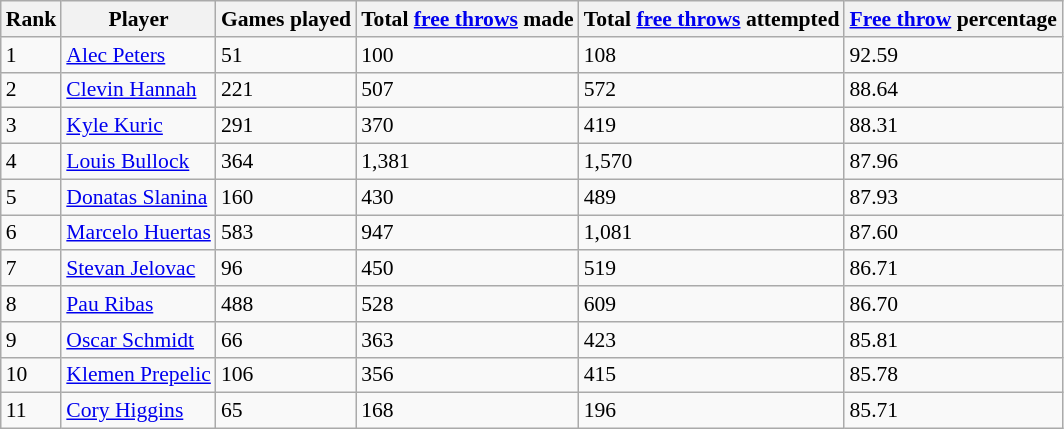<table class="wikitable sortable" style="font-size: 90%;">
<tr>
<th>Rank</th>
<th>Player</th>
<th>Games played</th>
<th>Total <a href='#'>free throws</a> made</th>
<th>Total <a href='#'>free throws</a> attempted</th>
<th><a href='#'>Free throw</a> percentage</th>
</tr>
<tr>
<td>1</td>
<td><a href='#'>Alec Peters</a></td>
<td>51</td>
<td>100</td>
<td>108</td>
<td>92.59</td>
</tr>
<tr>
<td>2</td>
<td><a href='#'>Clevin Hannah</a></td>
<td>221</td>
<td>507</td>
<td>572</td>
<td>88.64</td>
</tr>
<tr>
<td>3</td>
<td><a href='#'>Kyle Kuric</a></td>
<td>291</td>
<td>370</td>
<td>419</td>
<td>88.31</td>
</tr>
<tr>
<td>4</td>
<td><a href='#'>Louis Bullock</a></td>
<td>364</td>
<td>1,381</td>
<td>1,570</td>
<td>87.96</td>
</tr>
<tr>
<td>5</td>
<td><a href='#'>Donatas Slanina</a></td>
<td>160</td>
<td>430</td>
<td>489</td>
<td>87.93</td>
</tr>
<tr>
<td>6</td>
<td><a href='#'>Marcelo Huertas</a></td>
<td>583</td>
<td>947</td>
<td>1,081</td>
<td>87.60</td>
</tr>
<tr>
<td>7</td>
<td><a href='#'>Stevan Jelovac</a></td>
<td>96</td>
<td>450</td>
<td>519</td>
<td>86.71</td>
</tr>
<tr>
<td>8</td>
<td><a href='#'>Pau Ribas</a></td>
<td>488</td>
<td>528</td>
<td>609</td>
<td>86.70</td>
</tr>
<tr>
<td>9</td>
<td><a href='#'>Oscar Schmidt</a></td>
<td>66</td>
<td>363</td>
<td>423</td>
<td>85.81</td>
</tr>
<tr>
<td>10</td>
<td><a href='#'>Klemen Prepelic</a></td>
<td>106</td>
<td>356</td>
<td>415</td>
<td>85.78</td>
</tr>
<tr>
<td>11</td>
<td><a href='#'>Cory Higgins</a></td>
<td>65</td>
<td>168</td>
<td>196</td>
<td>85.71</td>
</tr>
</table>
